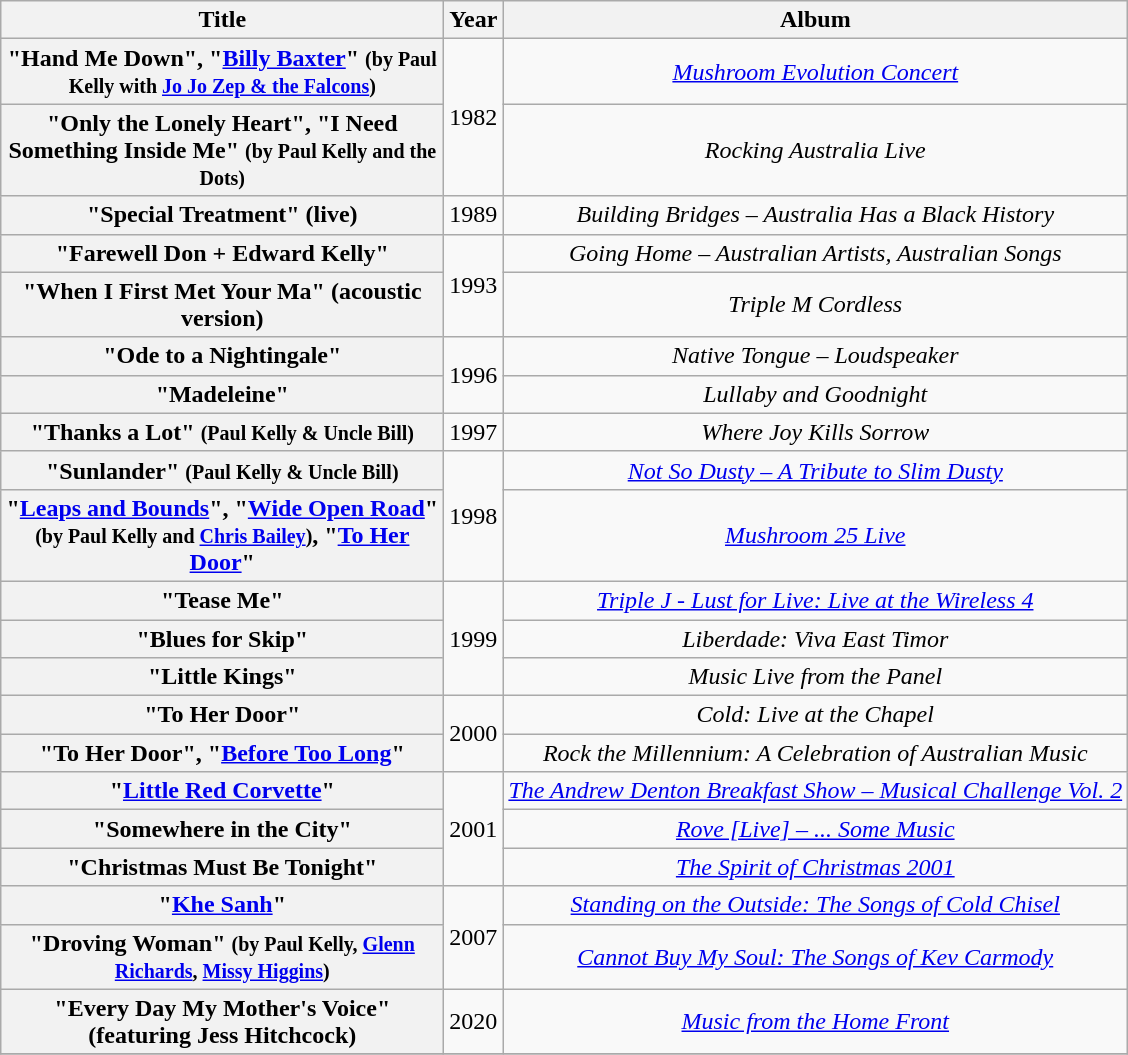<table class="wikitable plainrowheaders" style="text-align:center;">
<tr>
<th scope="col" style="width:18em;">Title</th>
<th scope="col">Year</th>
<th scope="col">Album</th>
</tr>
<tr>
<th scope="row">"Hand Me Down", "<a href='#'>Billy Baxter</a>" <small>(by Paul Kelly with <a href='#'>Jo Jo Zep & the Falcons</a>)</small></th>
<td rowspan="2">1982</td>
<td><em><a href='#'>Mushroom Evolution Concert</a></em></td>
</tr>
<tr>
<th scope="row">"Only the Lonely Heart", "I Need Something Inside Me" <small>(by Paul Kelly and the Dots)</small></th>
<td><em>Rocking Australia Live</em></td>
</tr>
<tr>
<th scope="row">"Special Treatment" (live)</th>
<td>1989</td>
<td><em>Building Bridges – Australia Has a Black History</em></td>
</tr>
<tr>
<th scope="row">"Farewell Don + Edward Kelly"</th>
<td rowspan="2">1993</td>
<td><em>Going Home – Australian Artists, Australian Songs</em></td>
</tr>
<tr>
<th scope="row">"When I First Met Your Ma" (acoustic version)</th>
<td><em>Triple M Cordless</em></td>
</tr>
<tr>
<th scope="row">"Ode to a Nightingale"</th>
<td rowspan="2">1996</td>
<td><em>Native Tongue – Loudspeaker</em></td>
</tr>
<tr>
<th scope="row">"Madeleine"</th>
<td><em>Lullaby and Goodnight</em></td>
</tr>
<tr>
<th scope="row">"Thanks a Lot" <small>(Paul Kelly & Uncle Bill)</small></th>
<td>1997</td>
<td><em>Where Joy Kills Sorrow</em></td>
</tr>
<tr>
<th scope="row">"Sunlander" <small>(Paul Kelly & Uncle Bill)</small></th>
<td rowspan="2">1998</td>
<td><em><a href='#'>Not So Dusty – A Tribute to Slim Dusty</a></em></td>
</tr>
<tr>
<th scope="row">"<a href='#'>Leaps and Bounds</a>", "<a href='#'>Wide Open Road</a>" <small>(by Paul Kelly and <a href='#'>Chris Bailey</a>)</small>, "<a href='#'>To Her Door</a>"</th>
<td><em><a href='#'>Mushroom 25 Live</a></em></td>
</tr>
<tr>
<th scope="row">"Tease Me"</th>
<td rowspan="3">1999</td>
<td><em><a href='#'>Triple J - Lust for Live: Live at the Wireless 4</a></em></td>
</tr>
<tr>
<th scope="row">"Blues for Skip"</th>
<td><em>Liberdade: Viva East Timor</em></td>
</tr>
<tr>
<th scope="row">"Little Kings"</th>
<td><em>Music Live from the Panel</em></td>
</tr>
<tr>
<th scope="row">"To Her Door"</th>
<td rowspan="2">2000</td>
<td><em>Cold: Live at the Chapel</em></td>
</tr>
<tr>
<th scope="row">"To Her Door", "<a href='#'>Before Too Long</a>"</th>
<td><em>Rock the Millennium: A Celebration of Australian Music</em></td>
</tr>
<tr>
<th scope="row">"<a href='#'>Little Red Corvette</a>"</th>
<td rowspan="3">2001</td>
<td><em><a href='#'>The Andrew Denton Breakfast Show – Musical Challenge Vol. 2</a></em></td>
</tr>
<tr>
<th scope="row">"Somewhere in the City"</th>
<td><em><a href='#'>Rove &#91;Live&#93; – ... Some Music</a></em></td>
</tr>
<tr>
<th scope="row">"Christmas Must Be Tonight"</th>
<td><em><a href='#'>The Spirit of Christmas 2001</a></em></td>
</tr>
<tr>
<th scope="row">"<a href='#'>Khe Sanh</a>"</th>
<td rowspan="2">2007</td>
<td><em><a href='#'>Standing on the Outside: The Songs of Cold Chisel</a></em></td>
</tr>
<tr>
<th scope="row">"Droving Woman" <small>(by Paul Kelly, <a href='#'>Glenn Richards</a>, <a href='#'>Missy Higgins</a>)</small></th>
<td><em><a href='#'>Cannot Buy My Soul: The Songs of Kev Carmody</a></em></td>
</tr>
<tr>
<th scope="row">"Every Day My Mother's Voice" (featuring Jess Hitchcock)</th>
<td>2020</td>
<td><em><a href='#'>Music from the Home Front</a></em></td>
</tr>
<tr>
</tr>
</table>
